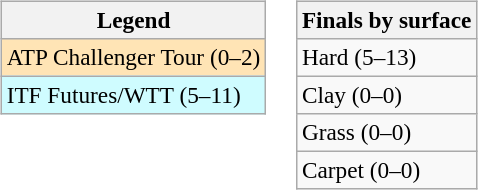<table>
<tr valign=top>
<td><br><table class=wikitable style=font-size:97%>
<tr>
<th>Legend</th>
</tr>
<tr bgcolor=moccasin>
<td>ATP Challenger Tour (0–2)</td>
</tr>
<tr bgcolor=cffcff>
<td>ITF Futures/WTT (5–11)</td>
</tr>
</table>
</td>
<td><br><table class=wikitable style=font-size:97%>
<tr>
<th>Finals by surface</th>
</tr>
<tr>
<td>Hard (5–13)</td>
</tr>
<tr>
<td>Clay (0–0)</td>
</tr>
<tr>
<td>Grass (0–0)</td>
</tr>
<tr>
<td>Carpet (0–0)</td>
</tr>
</table>
</td>
</tr>
</table>
